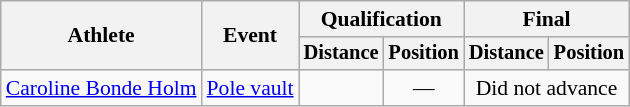<table class=wikitable style="font-size:90%">
<tr>
<th rowspan="2">Athlete</th>
<th rowspan="2">Event</th>
<th colspan="2">Qualification</th>
<th colspan="2">Final</th>
</tr>
<tr style="font-size:95%">
<th>Distance</th>
<th>Position</th>
<th>Distance</th>
<th>Position</th>
</tr>
<tr align=center>
<td align=left><a href='#'>Caroline Bonde Holm</a></td>
<td align=left><a href='#'>Pole vault</a></td>
<td></td>
<td>—</td>
<td colspan=2>Did not advance</td>
</tr>
</table>
